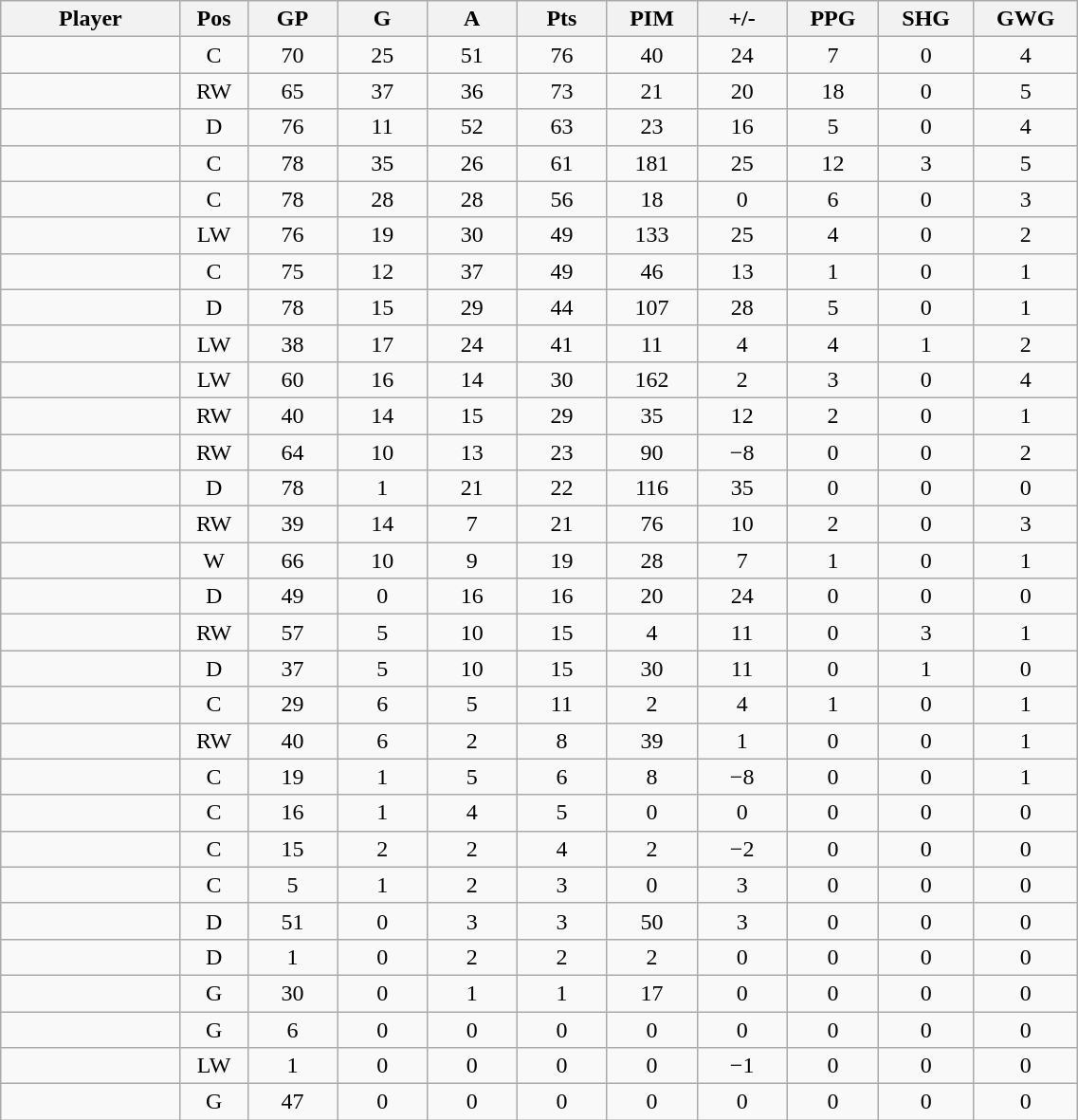<table class="wikitable sortable" width="60%">
<tr ALIGN="center">
<th bgcolor="#DDDDFF" width="10%">Player</th>
<th bgcolor="#DDDDFF" width="3%" title="Position">Pos</th>
<th bgcolor="#DDDDFF" width="5%" title="Games played">GP</th>
<th bgcolor="#DDDDFF" width="5%" title="Goals">G</th>
<th bgcolor="#DDDDFF" width="5%" title="Assists">A</th>
<th bgcolor="#DDDDFF" width="5%" title="Points">Pts</th>
<th bgcolor="#DDDDFF" width="5%" title="Penalties in minutes">PIM</th>
<th bgcolor="#DDDDFF" width="5%" title="Plus/Minus">+/-</th>
<th bgcolor="#DDDDFF" width="5%" title="Power-play goals">PPG</th>
<th bgcolor="#DDDDFF" width="5%" title="Short-handed goals">SHG</th>
<th bgcolor="#DDDDFF" width="5%" title="Game-winning goals">GWG</th>
</tr>
<tr align="center">
<td align="right"></td>
<td>C</td>
<td>70</td>
<td>25</td>
<td>51</td>
<td>76</td>
<td>40</td>
<td>24</td>
<td>7</td>
<td>0</td>
<td>4</td>
</tr>
<tr align="center">
<td align="right"></td>
<td>RW</td>
<td>65</td>
<td>37</td>
<td>36</td>
<td>73</td>
<td>21</td>
<td>20</td>
<td>18</td>
<td>0</td>
<td>5</td>
</tr>
<tr align="center">
<td align="right"></td>
<td>D</td>
<td>76</td>
<td>11</td>
<td>52</td>
<td>63</td>
<td>23</td>
<td>16</td>
<td>5</td>
<td>0</td>
<td>4</td>
</tr>
<tr align="center">
<td align="right"></td>
<td>C</td>
<td>78</td>
<td>35</td>
<td>26</td>
<td>61</td>
<td>181</td>
<td>25</td>
<td>12</td>
<td>3</td>
<td>5</td>
</tr>
<tr align="center">
<td align="right"></td>
<td>C</td>
<td>78</td>
<td>28</td>
<td>28</td>
<td>56</td>
<td>18</td>
<td>0</td>
<td>6</td>
<td>0</td>
<td>3</td>
</tr>
<tr align="center">
<td align="right"></td>
<td>LW</td>
<td>76</td>
<td>19</td>
<td>30</td>
<td>49</td>
<td>133</td>
<td>25</td>
<td>4</td>
<td>0</td>
<td>2</td>
</tr>
<tr align="center">
<td align="right"></td>
<td>C</td>
<td>75</td>
<td>12</td>
<td>37</td>
<td>49</td>
<td>46</td>
<td>13</td>
<td>1</td>
<td>0</td>
<td>1</td>
</tr>
<tr align="center">
<td align="right"></td>
<td>D</td>
<td>78</td>
<td>15</td>
<td>29</td>
<td>44</td>
<td>107</td>
<td>28</td>
<td>5</td>
<td>0</td>
<td>1</td>
</tr>
<tr align="center">
<td align="right"></td>
<td>LW</td>
<td>38</td>
<td>17</td>
<td>24</td>
<td>41</td>
<td>11</td>
<td>4</td>
<td>4</td>
<td>1</td>
<td>2</td>
</tr>
<tr align="center">
<td align="right"></td>
<td>LW</td>
<td>60</td>
<td>16</td>
<td>14</td>
<td>30</td>
<td>162</td>
<td>2</td>
<td>3</td>
<td>0</td>
<td>4</td>
</tr>
<tr align="center">
<td align="right"></td>
<td>RW</td>
<td>40</td>
<td>14</td>
<td>15</td>
<td>29</td>
<td>35</td>
<td>12</td>
<td>2</td>
<td>0</td>
<td>1</td>
</tr>
<tr align="center">
<td align="right"></td>
<td>RW</td>
<td>64</td>
<td>10</td>
<td>13</td>
<td>23</td>
<td>90</td>
<td>−8</td>
<td>0</td>
<td>0</td>
<td>2</td>
</tr>
<tr align="center">
<td align="right"></td>
<td>D</td>
<td>78</td>
<td>1</td>
<td>21</td>
<td>22</td>
<td>116</td>
<td>35</td>
<td>0</td>
<td>0</td>
<td>0</td>
</tr>
<tr align="center">
<td align="right"></td>
<td>RW</td>
<td>39</td>
<td>14</td>
<td>7</td>
<td>21</td>
<td>76</td>
<td>10</td>
<td>2</td>
<td>0</td>
<td>3</td>
</tr>
<tr align="center">
<td align="right"></td>
<td>W</td>
<td>66</td>
<td>10</td>
<td>9</td>
<td>19</td>
<td>28</td>
<td>7</td>
<td>1</td>
<td>0</td>
<td>1</td>
</tr>
<tr align="center">
<td align="right"></td>
<td>D</td>
<td>49</td>
<td>0</td>
<td>16</td>
<td>16</td>
<td>20</td>
<td>24</td>
<td>0</td>
<td>0</td>
<td>0</td>
</tr>
<tr align="center">
<td align="right"></td>
<td>RW</td>
<td>57</td>
<td>5</td>
<td>10</td>
<td>15</td>
<td>4</td>
<td>11</td>
<td>0</td>
<td>3</td>
<td>1</td>
</tr>
<tr align="center">
<td align="right"></td>
<td>D</td>
<td>37</td>
<td>5</td>
<td>10</td>
<td>15</td>
<td>30</td>
<td>11</td>
<td>0</td>
<td>1</td>
<td>0</td>
</tr>
<tr align="center">
<td align="right"></td>
<td>C</td>
<td>29</td>
<td>6</td>
<td>5</td>
<td>11</td>
<td>2</td>
<td>4</td>
<td>1</td>
<td>0</td>
<td>1</td>
</tr>
<tr align="center">
<td align="right"></td>
<td>RW</td>
<td>40</td>
<td>6</td>
<td>2</td>
<td>8</td>
<td>39</td>
<td>1</td>
<td>0</td>
<td>0</td>
<td>1</td>
</tr>
<tr align="center">
<td align="right"></td>
<td>C</td>
<td>19</td>
<td>1</td>
<td>5</td>
<td>6</td>
<td>8</td>
<td>−8</td>
<td>0</td>
<td>0</td>
<td>1</td>
</tr>
<tr align="center">
<td align="right"></td>
<td>C</td>
<td>16</td>
<td>1</td>
<td>4</td>
<td>5</td>
<td>0</td>
<td>0</td>
<td>0</td>
<td>0</td>
<td>0</td>
</tr>
<tr align="center">
<td align="right"></td>
<td>C</td>
<td>15</td>
<td>2</td>
<td>2</td>
<td>4</td>
<td>2</td>
<td>−2</td>
<td>0</td>
<td>0</td>
<td>0</td>
</tr>
<tr align="center">
<td align="right"></td>
<td>C</td>
<td>5</td>
<td>1</td>
<td>2</td>
<td>3</td>
<td>0</td>
<td>3</td>
<td>0</td>
<td>0</td>
<td>0</td>
</tr>
<tr align="center">
<td align="right"></td>
<td>D</td>
<td>51</td>
<td>0</td>
<td>3</td>
<td>3</td>
<td>50</td>
<td>3</td>
<td>0</td>
<td>0</td>
<td>0</td>
</tr>
<tr align="center">
<td align="right"></td>
<td>D</td>
<td>1</td>
<td>0</td>
<td>2</td>
<td>2</td>
<td>2</td>
<td>0</td>
<td>0</td>
<td>0</td>
<td>0</td>
</tr>
<tr align="center">
<td align="right"></td>
<td>G</td>
<td>30</td>
<td>0</td>
<td>1</td>
<td>1</td>
<td>17</td>
<td>0</td>
<td>0</td>
<td>0</td>
<td>0</td>
</tr>
<tr align="center">
<td align="right"></td>
<td>G</td>
<td>6</td>
<td>0</td>
<td>0</td>
<td>0</td>
<td>0</td>
<td>0</td>
<td>0</td>
<td>0</td>
<td>0</td>
</tr>
<tr align="center">
<td align="right"></td>
<td>LW</td>
<td>1</td>
<td>0</td>
<td>0</td>
<td>0</td>
<td>0</td>
<td>−1</td>
<td>0</td>
<td>0</td>
<td>0</td>
</tr>
<tr align="center">
<td align="right"></td>
<td>G</td>
<td>47</td>
<td>0</td>
<td>0</td>
<td>0</td>
<td>0</td>
<td>0</td>
<td>0</td>
<td>0</td>
<td>0</td>
</tr>
</table>
